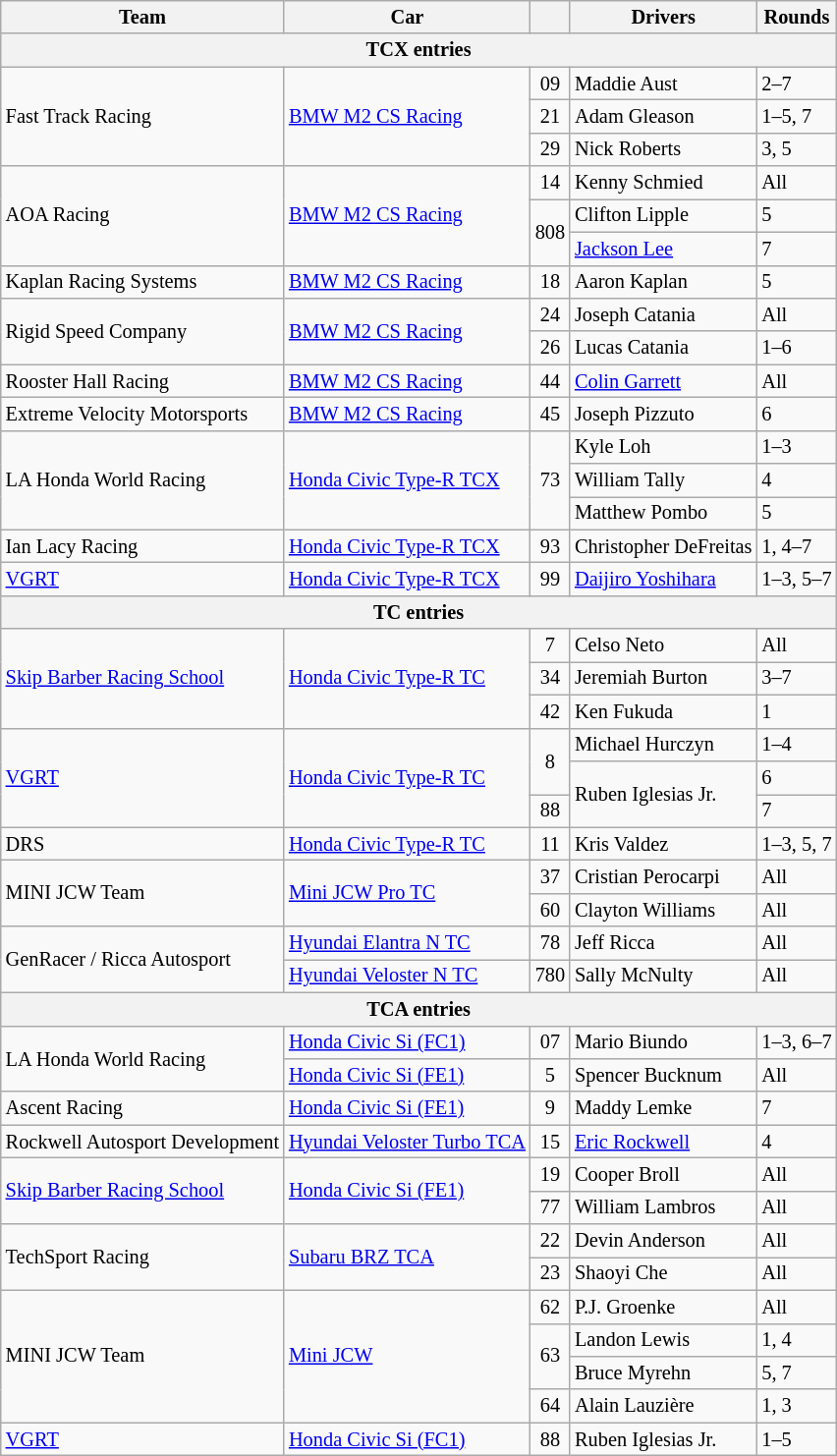<table class="wikitable" style="font-size:85%;">
<tr>
<th>Team</th>
<th>Car</th>
<th></th>
<th>Drivers</th>
<th>Rounds</th>
</tr>
<tr>
<th colspan="5">TCX entries</th>
</tr>
<tr>
<td rowspan=3> Fast Track Racing</td>
<td rowspan=3><a href='#'>BMW M2 CS Racing</a></td>
<td align="center">09</td>
<td> Maddie Aust</td>
<td>2–7</td>
</tr>
<tr>
<td align="center">21</td>
<td> Adam Gleason</td>
<td>1–5, 7</td>
</tr>
<tr>
<td align="center">29</td>
<td> Nick Roberts</td>
<td>3, 5</td>
</tr>
<tr>
<td rowspan="3"> AOA Racing</td>
<td rowspan="3"><a href='#'>BMW M2 CS Racing</a></td>
<td align="center">14</td>
<td> Kenny Schmied</td>
<td>All</td>
</tr>
<tr>
<td rowspan="2" align="center">808</td>
<td> Clifton Lipple</td>
<td>5</td>
</tr>
<tr>
<td> <a href='#'>Jackson Lee</a></td>
<td>7</td>
</tr>
<tr>
<td> Kaplan Racing Systems</td>
<td><a href='#'>BMW M2 CS Racing</a></td>
<td align="center">18</td>
<td> Aaron Kaplan</td>
<td>5</td>
</tr>
<tr>
<td rowspan="2"> Rigid Speed Company</td>
<td rowspan="2"><a href='#'>BMW M2 CS Racing</a></td>
<td align="center">24</td>
<td> Joseph Catania</td>
<td>All</td>
</tr>
<tr>
<td align="center">26</td>
<td> Lucas Catania</td>
<td>1–6</td>
</tr>
<tr>
<td> Rooster Hall Racing</td>
<td><a href='#'>BMW M2 CS Racing</a></td>
<td align="center">44</td>
<td> <a href='#'>Colin Garrett</a></td>
<td>All</td>
</tr>
<tr>
<td> Extreme Velocity Motorsports</td>
<td><a href='#'>BMW M2 CS Racing</a></td>
<td align="center">45</td>
<td> Joseph Pizzuto</td>
<td>6</td>
</tr>
<tr>
<td rowspan="3"> LA Honda World Racing</td>
<td rowspan="3"><a href='#'>Honda Civic Type-R TCX</a></td>
<td rowspan="3" align="center">73</td>
<td> Kyle Loh</td>
<td>1–3</td>
</tr>
<tr>
<td> William Tally</td>
<td>4</td>
</tr>
<tr>
<td> Matthew Pombo</td>
<td>5</td>
</tr>
<tr>
<td> Ian Lacy Racing</td>
<td><a href='#'>Honda Civic Type-R TCX</a></td>
<td align="center">93</td>
<td> Christopher DeFreitas</td>
<td>1, 4–7</td>
</tr>
<tr>
<td> <a href='#'>VGRT</a></td>
<td><a href='#'>Honda Civic Type-R TCX</a></td>
<td align="center">99</td>
<td> <a href='#'>Daijiro Yoshihara</a></td>
<td>1–3, 5–7</td>
</tr>
<tr>
<th colspan="5">TC entries</th>
</tr>
<tr>
<td rowspan="3"> <a href='#'>Skip Barber Racing School</a></td>
<td rowspan="3"><a href='#'>Honda Civic Type-R TC</a></td>
<td align="center">7</td>
<td> Celso Neto</td>
<td>All</td>
</tr>
<tr>
<td align="center">34</td>
<td> Jeremiah Burton</td>
<td>3–7</td>
</tr>
<tr>
<td align="center">42</td>
<td> Ken Fukuda</td>
<td>1</td>
</tr>
<tr>
<td rowspan="3"> <a href='#'>VGRT</a></td>
<td rowspan="3"><a href='#'>Honda Civic Type-R TC</a></td>
<td rowspan="2" align="center">8</td>
<td> Michael Hurczyn</td>
<td>1–4</td>
</tr>
<tr>
<td rowspan="2"> Ruben Iglesias Jr.</td>
<td>6</td>
</tr>
<tr>
<td align="center">88</td>
<td>7</td>
</tr>
<tr>
<td> DRS</td>
<td><a href='#'>Honda Civic Type-R TC</a></td>
<td align="center">11</td>
<td> Kris Valdez</td>
<td>1–3, 5, 7</td>
</tr>
<tr>
<td rowspan="2"> MINI JCW Team</td>
<td rowspan="2"><a href='#'>Mini JCW Pro TC</a></td>
<td align="center">37</td>
<td> Cristian Perocarpi</td>
<td>All</td>
</tr>
<tr>
<td align="center">60</td>
<td> Clayton Williams</td>
<td>All</td>
</tr>
<tr>
<td rowspan="2"> GenRacer / Ricca Autosport</td>
<td><a href='#'>Hyundai Elantra N TC</a></td>
<td align="center">78</td>
<td> Jeff Ricca</td>
<td>All</td>
</tr>
<tr>
<td><a href='#'>Hyundai Veloster N TC</a></td>
<td align="center">780</td>
<td> Sally McNulty</td>
<td>All</td>
</tr>
<tr>
<th colspan="5">TCA entries</th>
</tr>
<tr>
<td rowspan="2"> LA Honda World Racing</td>
<td><a href='#'>Honda Civic Si (FC1)</a></td>
<td align="center">07</td>
<td> Mario Biundo</td>
<td>1–3, 6–7</td>
</tr>
<tr>
<td><a href='#'>Honda Civic Si (FE1)</a></td>
<td align="center">5</td>
<td> Spencer Bucknum</td>
<td>All</td>
</tr>
<tr>
<td> Ascent Racing</td>
<td><a href='#'>Honda Civic Si (FE1)</a></td>
<td align="center">9</td>
<td> Maddy Lemke</td>
<td>7</td>
</tr>
<tr>
<td> Rockwell Autosport Development</td>
<td><a href='#'>Hyundai Veloster Turbo TCA</a></td>
<td align="center">15</td>
<td> <a href='#'>Eric Rockwell</a></td>
<td>4</td>
</tr>
<tr>
<td rowspan="2"> <a href='#'>Skip Barber Racing School</a></td>
<td rowspan="2"><a href='#'>Honda Civic Si (FE1)</a></td>
<td align="center">19</td>
<td> Cooper Broll</td>
<td>All</td>
</tr>
<tr>
<td align="center">77</td>
<td> William Lambros</td>
<td>All</td>
</tr>
<tr>
<td rowspan="2"> TechSport Racing</td>
<td rowspan="2"><a href='#'>Subaru BRZ TCA</a></td>
<td align="center">22</td>
<td> Devin Anderson</td>
<td>All</td>
</tr>
<tr>
<td align="center">23</td>
<td> Shaoyi Che</td>
<td>All</td>
</tr>
<tr>
<td rowspan="4"> MINI JCW Team</td>
<td rowspan="4"><a href='#'>Mini JCW</a></td>
<td align="center">62</td>
<td> P.J. Groenke</td>
<td>All</td>
</tr>
<tr>
<td rowspan="2" align="center">63</td>
<td> Landon Lewis</td>
<td>1, 4</td>
</tr>
<tr>
<td> Bruce Myrehn</td>
<td>5, 7</td>
</tr>
<tr>
<td align="center">64</td>
<td> Alain Lauzière</td>
<td>1, 3</td>
</tr>
<tr>
<td> <a href='#'>VGRT</a></td>
<td><a href='#'>Honda Civic Si (FC1)</a></td>
<td align="center">88</td>
<td> Ruben Iglesias Jr.</td>
<td>1–5</td>
</tr>
</table>
